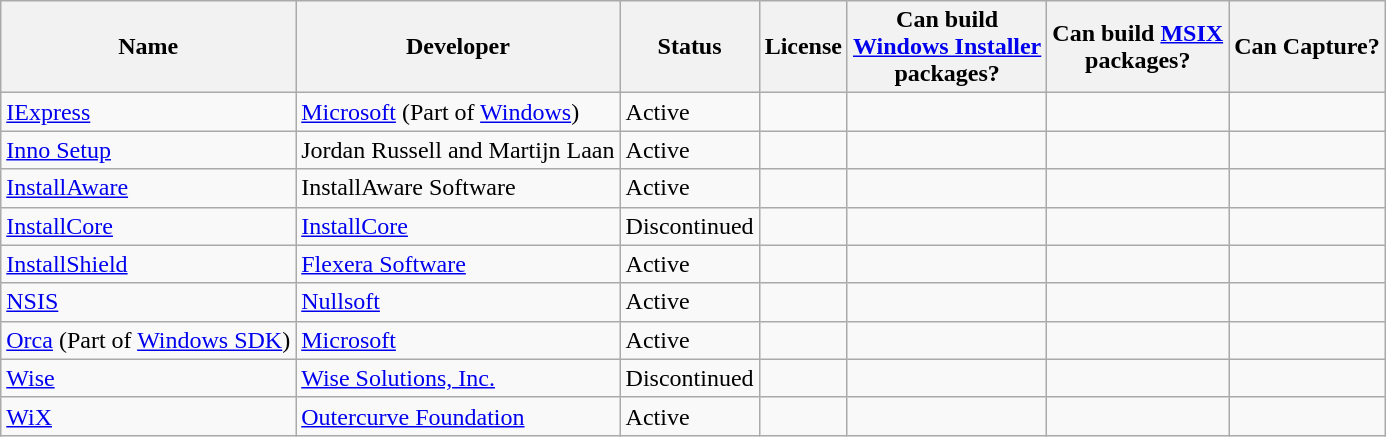<table class="wikitable sortable">
<tr>
<th>Name</th>
<th>Developer</th>
<th>Status</th>
<th>License</th>
<th>Can build<br><a href='#'>Windows Installer</a><br>packages?</th>
<th>Can build <a href='#'>MSIX</a> <br>packages?</th>
<th>Can Capture?</th>
</tr>
<tr>
<td><a href='#'>IExpress</a></td>
<td><a href='#'>Microsoft</a> (Part of <a href='#'>Windows</a>)</td>
<td>Active</td>
<td></td>
<td></td>
<td></td>
<td></td>
</tr>
<tr>
<td><a href='#'>Inno Setup</a></td>
<td>Jordan Russell and Martijn Laan</td>
<td>Active</td>
<td></td>
<td></td>
<td></td>
</tr>
<tr>
<td><a href='#'>InstallAware</a></td>
<td>InstallAware Software</td>
<td>Active</td>
<td></td>
<td></td>
<td></td>
<td></td>
</tr>
<tr>
<td><a href='#'>InstallCore</a></td>
<td><a href='#'>InstallCore</a></td>
<td>Discontinued</td>
<td></td>
<td></td>
<td></td>
</tr>
<tr>
<td><a href='#'>InstallShield</a></td>
<td><a href='#'>Flexera Software</a></td>
<td>Active</td>
<td></td>
<td></td>
<td></td>
<td></td>
</tr>
<tr>
<td><a href='#'>NSIS</a></td>
<td><a href='#'>Nullsoft</a></td>
<td>Active</td>
<td></td>
<td></td>
<td></td>
<td></td>
</tr>
<tr>
<td><a href='#'>Orca</a> (Part of <a href='#'>Windows SDK</a>)</td>
<td><a href='#'>Microsoft</a></td>
<td>Active</td>
<td></td>
<td></td>
<td></td>
<td></td>
</tr>
<tr>
<td><a href='#'>Wise</a></td>
<td><a href='#'>Wise Solutions, Inc.</a></td>
<td>Discontinued</td>
<td></td>
<td></td>
<td></td>
<td></td>
</tr>
<tr>
<td><a href='#'>WiX</a></td>
<td><a href='#'>Outercurve Foundation</a></td>
<td>Active</td>
<td></td>
<td></td>
<td></td>
<td></td>
</tr>
</table>
